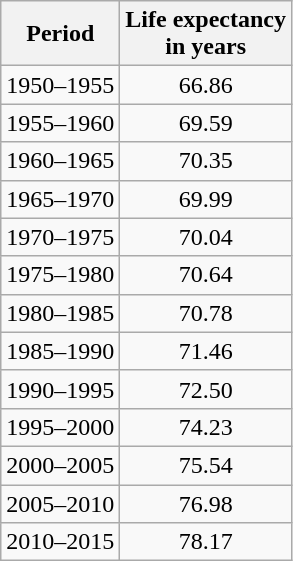<table class="wikitable" style="text-align:center">
<tr>
<th>Period</th>
<th>Life expectancy<br>in years</th>
</tr>
<tr>
<td>1950–1955</td>
<td>66.86</td>
</tr>
<tr>
<td>1955–1960</td>
<td> 69.59</td>
</tr>
<tr>
<td>1960–1965</td>
<td> 70.35</td>
</tr>
<tr>
<td>1965–1970</td>
<td> 69.99</td>
</tr>
<tr>
<td>1970–1975</td>
<td> 70.04</td>
</tr>
<tr>
<td>1975–1980</td>
<td> 70.64</td>
</tr>
<tr>
<td>1980–1985</td>
<td> 70.78</td>
</tr>
<tr>
<td>1985–1990</td>
<td> 71.46</td>
</tr>
<tr>
<td>1990–1995</td>
<td> 72.50</td>
</tr>
<tr>
<td>1995–2000</td>
<td> 74.23</td>
</tr>
<tr>
<td>2000–2005</td>
<td> 75.54</td>
</tr>
<tr>
<td>2005–2010</td>
<td> 76.98</td>
</tr>
<tr>
<td>2010–2015</td>
<td> 78.17</td>
</tr>
</table>
